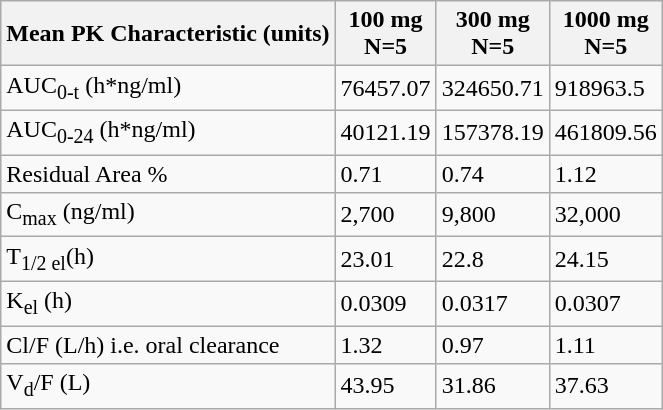<table class="wikitable sortable mw-collapsible mw-collapsed">
<tr>
<th>Mean PK Characteristic (units)</th>
<th>100 mg<br>N=5</th>
<th>300 mg<br>N=5</th>
<th>1000 mg<br>N=5</th>
</tr>
<tr>
<td>AUC<sub>0-t</sub> (h*ng/ml)</td>
<td>76457.07</td>
<td>324650.71</td>
<td>918963.5</td>
</tr>
<tr>
<td>AUC<sub>0-24</sub> (h*ng/ml)</td>
<td>40121.19</td>
<td>157378.19</td>
<td>461809.56</td>
</tr>
<tr>
<td>Residual Area %</td>
<td>0.71</td>
<td>0.74</td>
<td>1.12</td>
</tr>
<tr>
<td>C<sub>max</sub> (ng/ml)</td>
<td>2,700</td>
<td>9,800</td>
<td>32,000</td>
</tr>
<tr>
<td>T<sub>1/2 el</sub>(h)</td>
<td>23.01</td>
<td>22.8</td>
<td>24.15</td>
</tr>
<tr>
<td>K<sub>el</sub> (h)</td>
<td>0.0309</td>
<td>0.0317</td>
<td>0.0307</td>
</tr>
<tr>
<td>Cl/F (L/h) i.e. oral clearance</td>
<td>1.32</td>
<td>0.97</td>
<td>1.11</td>
</tr>
<tr>
<td>V<sub>d</sub>/F (L)</td>
<td>43.95</td>
<td>31.86</td>
<td>37.63</td>
</tr>
</table>
